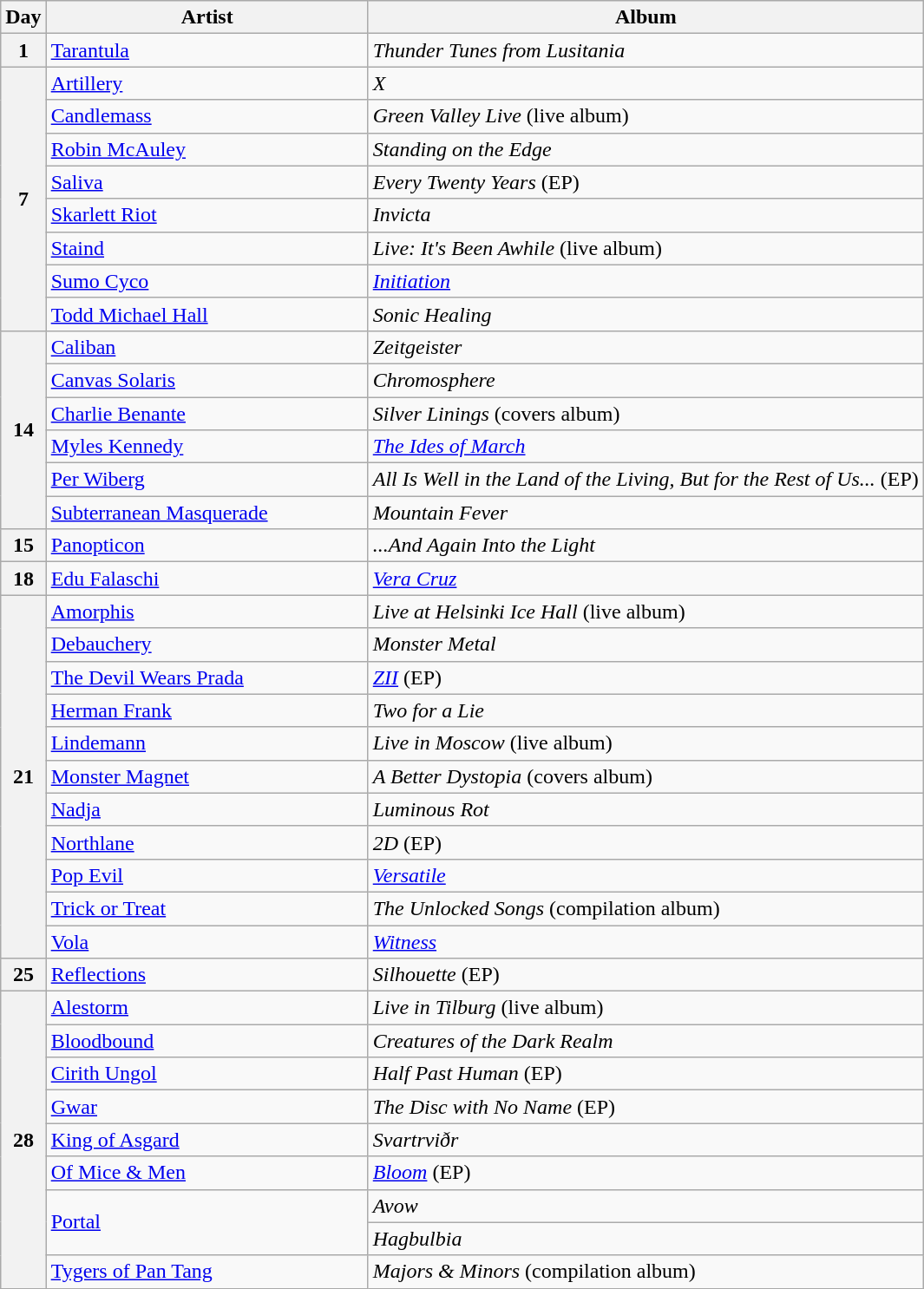<table class="wikitable" id="table_May">
<tr>
<th scope="col">Day</th>
<th scope="col" style="width:15em;">Artist</th>
<th scope="col">Album</th>
</tr>
<tr>
<th scope="row">1</th>
<td><a href='#'>Tarantula</a></td>
<td><em>Thunder Tunes from Lusitania</em></td>
</tr>
<tr>
<th scope="row" rowspan="8">7</th>
<td><a href='#'>Artillery</a></td>
<td><em>X</em></td>
</tr>
<tr>
<td><a href='#'>Candlemass</a></td>
<td><em>Green Valley Live</em> (live album)</td>
</tr>
<tr>
<td><a href='#'>Robin McAuley</a></td>
<td><em>Standing on the Edge</em></td>
</tr>
<tr>
<td><a href='#'>Saliva</a></td>
<td><em>Every Twenty Years</em> (EP)</td>
</tr>
<tr>
<td><a href='#'>Skarlett Riot</a></td>
<td><em>Invicta</em></td>
</tr>
<tr>
<td><a href='#'>Staind</a></td>
<td><em>Live: It's Been Awhile</em> (live album)</td>
</tr>
<tr>
<td><a href='#'>Sumo Cyco</a></td>
<td><em><a href='#'>Initiation</a></em></td>
</tr>
<tr>
<td><a href='#'>Todd Michael Hall</a></td>
<td><em>Sonic Healing</em></td>
</tr>
<tr>
<th scope="row" rowspan="6">14</th>
<td><a href='#'>Caliban</a></td>
<td><em>Zeitgeister</em></td>
</tr>
<tr>
<td><a href='#'>Canvas Solaris</a></td>
<td><em>Chromosphere</em></td>
</tr>
<tr>
<td><a href='#'>Charlie Benante</a></td>
<td><em>Silver Linings</em> (covers album)</td>
</tr>
<tr>
<td><a href='#'>Myles Kennedy</a></td>
<td><em><a href='#'>The Ides of March</a></em></td>
</tr>
<tr>
<td><a href='#'>Per Wiberg</a></td>
<td><em>All Is Well in the Land of the Living, But for the Rest of Us...</em> (EP)</td>
</tr>
<tr>
<td><a href='#'>Subterranean Masquerade</a></td>
<td><em>Mountain Fever</em></td>
</tr>
<tr>
<th scope="row">15</th>
<td><a href='#'>Panopticon</a></td>
<td><em>...And Again Into the Light</em></td>
</tr>
<tr>
<th scope="row">18</th>
<td><a href='#'>Edu Falaschi</a></td>
<td><em><a href='#'>Vera Cruz</a></em></td>
</tr>
<tr>
<th scope="row" rowspan="11">21</th>
<td><a href='#'>Amorphis</a></td>
<td><em>Live at Helsinki Ice Hall</em> (live album)</td>
</tr>
<tr>
<td><a href='#'>Debauchery</a></td>
<td><em>Monster Metal</em></td>
</tr>
<tr>
<td><a href='#'>The Devil Wears Prada</a></td>
<td><em><a href='#'>ZII</a></em> (EP)</td>
</tr>
<tr>
<td><a href='#'>Herman Frank</a></td>
<td><em>Two for a Lie</em></td>
</tr>
<tr>
<td><a href='#'>Lindemann</a></td>
<td><em>Live in Moscow</em> (live album)</td>
</tr>
<tr>
<td><a href='#'>Monster Magnet</a></td>
<td><em>A Better Dystopia</em> (covers album)</td>
</tr>
<tr>
<td><a href='#'>Nadja</a></td>
<td><em>Luminous Rot</em></td>
</tr>
<tr>
<td><a href='#'>Northlane</a></td>
<td><em>2D</em> (EP)</td>
</tr>
<tr>
<td><a href='#'>Pop Evil</a></td>
<td><em><a href='#'>Versatile</a></em></td>
</tr>
<tr>
<td><a href='#'>Trick or Treat</a></td>
<td><em>The Unlocked Songs</em> (compilation album)</td>
</tr>
<tr>
<td><a href='#'>Vola</a></td>
<td><em><a href='#'>Witness</a></em></td>
</tr>
<tr>
<th scope="row">25</th>
<td><a href='#'>Reflections</a></td>
<td><em>Silhouette</em> (EP)</td>
</tr>
<tr>
<th scope="row" rowspan="9">28</th>
<td><a href='#'>Alestorm</a></td>
<td><em>Live in Tilburg</em> (live album)</td>
</tr>
<tr>
<td><a href='#'>Bloodbound</a></td>
<td><em>Creatures of the Dark Realm</em></td>
</tr>
<tr>
<td><a href='#'>Cirith Ungol</a></td>
<td><em>Half Past Human</em> (EP)</td>
</tr>
<tr>
<td><a href='#'>Gwar</a></td>
<td><em>The Disc with No Name</em> (EP)</td>
</tr>
<tr>
<td><a href='#'>King of Asgard</a></td>
<td><em>Svartrviðr</em></td>
</tr>
<tr>
<td><a href='#'>Of Mice & Men</a></td>
<td><em><a href='#'>Bloom</a></em> (EP)</td>
</tr>
<tr>
<td rowspan="2"><a href='#'>Portal</a></td>
<td><em>Avow</em></td>
</tr>
<tr>
<td><em>Hagbulbia</em></td>
</tr>
<tr>
<td><a href='#'>Tygers of Pan Tang</a></td>
<td><em>Majors & Minors</em> (compilation album)</td>
</tr>
</table>
